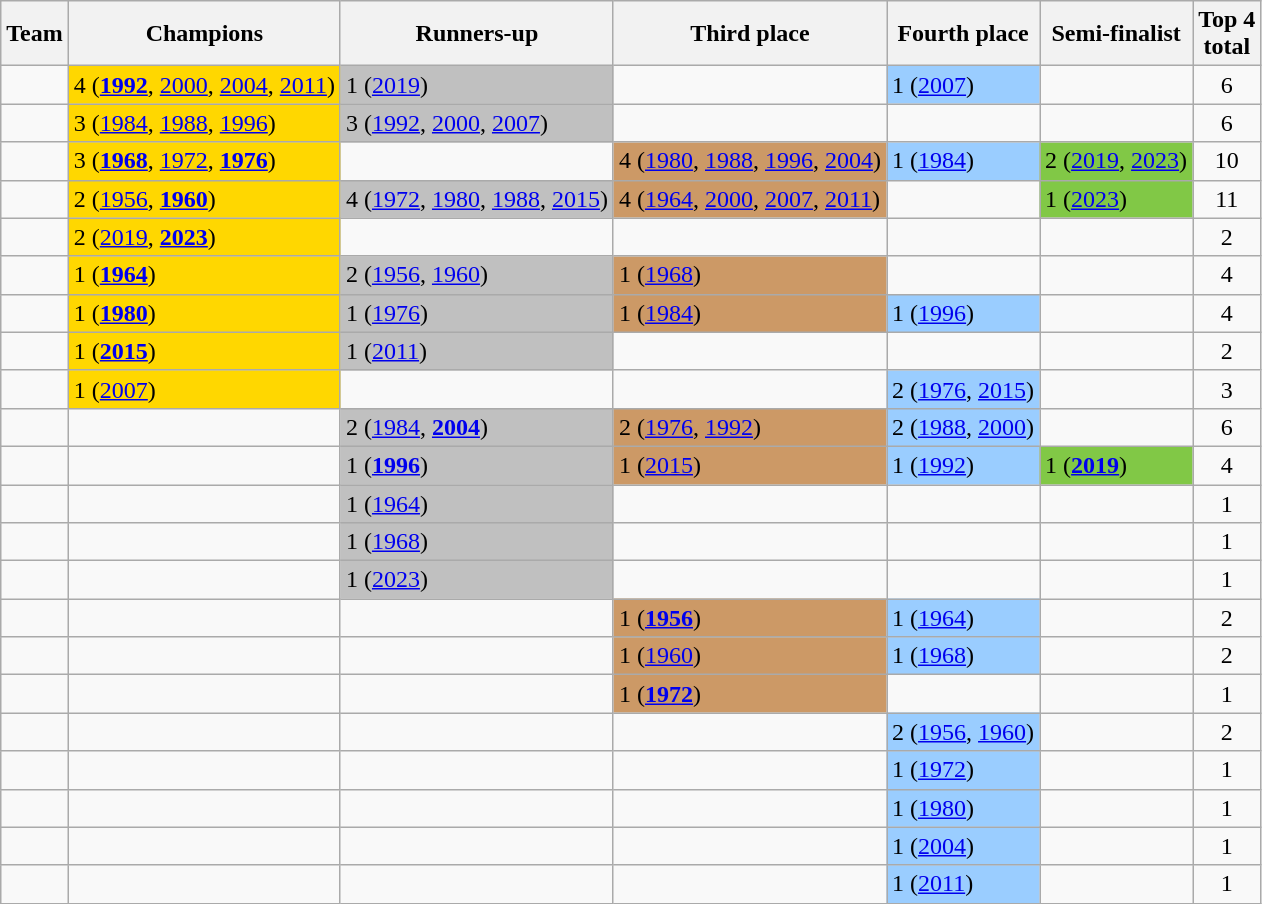<table class="wikitable" style="text-align:left">
<tr>
<th>Team</th>
<th>Champions</th>
<th>Runners-up</th>
<th>Third place</th>
<th>Fourth place</th>
<th>Semi-finalist</th>
<th>Top 4<br>total</th>
</tr>
<tr>
<td></td>
<td style=background:#FFD700>4 (<strong><a href='#'>1992</a></strong>, <a href='#'>2000</a>, <a href='#'>2004</a>, <a href='#'>2011</a>)</td>
<td style=background:#C0C0C0>1 (<a href='#'>2019</a>)</td>
<td></td>
<td style=background:#9ACDFF>1 (<a href='#'>2007</a>)</td>
<td></td>
<td align=center>6</td>
</tr>
<tr>
<td></td>
<td style=background:#FFD700>3 (<a href='#'>1984</a>, <a href='#'>1988</a>, <a href='#'>1996</a>)</td>
<td style=background:#C0C0C0>3 (<a href='#'>1992</a>, <a href='#'>2000</a>, <a href='#'>2007</a>)</td>
<td></td>
<td></td>
<td></td>
<td align=center>6</td>
</tr>
<tr>
<td></td>
<td style=background:#FFD700>3 (<strong><a href='#'>1968</a></strong>, <a href='#'>1972</a>, <strong><a href='#'>1976</a></strong>)</td>
<td></td>
<td style=background:#CC9966>4 (<a href='#'>1980</a>, <a href='#'>1988</a>, <a href='#'>1996</a>, <a href='#'>2004</a>)</td>
<td style=background:#9ACDFF>1 (<a href='#'>1984</a>)</td>
<td style="background:#81c846">2 (<a href='#'>2019</a>, <a href='#'>2023</a>)</td>
<td align=center>10</td>
</tr>
<tr>
<td></td>
<td style=background:#FFD700>2 (<a href='#'>1956</a>, <strong><a href='#'>1960</a></strong>)</td>
<td style=background:#C0C0C0>4 (<a href='#'>1972</a>, <a href='#'>1980</a>, <a href='#'>1988</a>, <a href='#'>2015</a>)</td>
<td style=background:#CC9966>4 (<a href='#'>1964</a>, <a href='#'>2000</a>, <a href='#'>2007</a>, <a href='#'>2011</a>)</td>
<td></td>
<td style="background:#81c846">1 (<a href='#'>2023</a>)</td>
<td align=center>11</td>
</tr>
<tr>
<td></td>
<td style=background:#FFD700>2 (<a href='#'>2019</a>, <strong><a href='#'>2023</a></strong>)</td>
<td></td>
<td></td>
<td></td>
<td></td>
<td align=center>2</td>
</tr>
<tr>
<td></td>
<td style=background:#FFD700>1 (<strong><a href='#'>1964</a></strong>)</td>
<td style=background:#C0C0C0>2 (<a href='#'>1956</a>, <a href='#'>1960</a>)</td>
<td style=background:#CC9966>1 (<a href='#'>1968</a>)</td>
<td></td>
<td></td>
<td align=center>4</td>
</tr>
<tr>
<td></td>
<td style=background:#FFD700>1 (<strong><a href='#'>1980</a></strong>)</td>
<td style=background:#C0C0C0>1 (<a href='#'>1976</a>)</td>
<td style=background:#CC9966>1 (<a href='#'>1984</a>)</td>
<td style=background:#9ACDFF>1 (<a href='#'>1996</a>)</td>
<td></td>
<td align=center>4</td>
</tr>
<tr>
<td></td>
<td style=background:#FFD700>1 (<strong><a href='#'>2015</a></strong>)</td>
<td style=background:#C0C0C0>1 (<a href='#'>2011</a>)</td>
<td></td>
<td></td>
<td></td>
<td align=center>2</td>
</tr>
<tr>
<td></td>
<td style=background:#FFD700>1 (<a href='#'>2007</a>)</td>
<td></td>
<td></td>
<td style=background:#9ACDFF>2 (<a href='#'>1976</a>, <a href='#'>2015</a>)</td>
<td></td>
<td align=center>3</td>
</tr>
<tr>
<td></td>
<td></td>
<td style=background:#C0C0C0>2 (<a href='#'>1984</a>, <strong><a href='#'>2004</a></strong>)</td>
<td style=background:#CC9966>2 (<a href='#'>1976</a>, <a href='#'>1992</a>)</td>
<td style=background:#9ACDFF>2 (<a href='#'>1988</a>, <a href='#'>2000</a>)</td>
<td></td>
<td align=center>6</td>
</tr>
<tr>
<td></td>
<td></td>
<td style=background:#C0C0C0>1 (<strong><a href='#'>1996</a></strong>)</td>
<td style=background:#CC9966>1 (<a href='#'>2015</a>)</td>
<td style=background:#9ACDFF>1 (<a href='#'>1992</a>)</td>
<td style="background:#81c846">1 (<strong><a href='#'>2019</a></strong>)</td>
<td align=center>4</td>
</tr>
<tr>
<td></td>
<td></td>
<td style=background:#C0C0C0>1 (<a href='#'>1964</a>)</td>
<td></td>
<td></td>
<td></td>
<td align=center>1</td>
</tr>
<tr>
<td></td>
<td></td>
<td style=background:#C0C0C0>1 (<a href='#'>1968</a>)</td>
<td></td>
<td></td>
<td></td>
<td align=center>1</td>
</tr>
<tr>
<td></td>
<td></td>
<td style=background:#C0C0C0>1 (<a href='#'>2023</a>)</td>
<td></td>
<td></td>
<td></td>
<td align=center>1</td>
</tr>
<tr>
<td></td>
<td></td>
<td></td>
<td style=background:#CC9966>1 (<strong><a href='#'>1956</a></strong>)</td>
<td style=background:#9ACDFF>1 (<a href='#'>1964</a>)</td>
<td></td>
<td align=center>2</td>
</tr>
<tr>
<td></td>
<td></td>
<td></td>
<td style=background:#CC9966>1 (<a href='#'>1960</a>)</td>
<td style=background:#9ACDFF>1 (<a href='#'>1968</a>)</td>
<td></td>
<td align=center>2</td>
</tr>
<tr>
<td></td>
<td></td>
<td></td>
<td style=background:#CC9966>1 (<strong><a href='#'>1972</a></strong>)</td>
<td></td>
<td></td>
<td align=center>1</td>
</tr>
<tr>
<td></td>
<td></td>
<td></td>
<td></td>
<td style=background:#9ACDFF>2 (<a href='#'>1956</a>, <a href='#'>1960</a>)</td>
<td></td>
<td align=center>2</td>
</tr>
<tr>
<td></td>
<td></td>
<td></td>
<td></td>
<td style=background:#9ACDFF>1 (<a href='#'>1972</a>)</td>
<td></td>
<td align=center>1</td>
</tr>
<tr>
<td></td>
<td></td>
<td></td>
<td></td>
<td style=background:#9ACDFF>1 (<a href='#'>1980</a>)</td>
<td></td>
<td align=center>1</td>
</tr>
<tr>
<td></td>
<td></td>
<td></td>
<td></td>
<td style=background:#9ACDFF>1 (<a href='#'>2004</a>)</td>
<td></td>
<td align=center>1</td>
</tr>
<tr>
<td></td>
<td></td>
<td></td>
<td></td>
<td style=background:#9ACDFF>1 (<a href='#'>2011</a>)</td>
<td></td>
<td align=center>1</td>
</tr>
</table>
